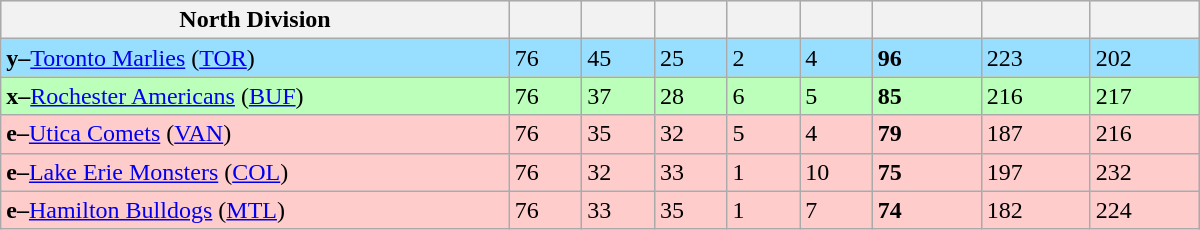<table class="wikitable" style="width:50em">
<tr style="background-color:#DDDDFF">
<th width="35%">North Division</th>
<th width="5%"></th>
<th width="5%"></th>
<th width="5%"></th>
<th width="5%"></th>
<th width="5%"></th>
<th width="7.5%"></th>
<th width="7.5%"></th>
<th width="7.5%"></th>
</tr>
<tr style="background-color:#97DEFF">
<td><strong>y–</strong><a href='#'>Toronto Marlies</a> (<a href='#'>TOR</a>)</td>
<td>76</td>
<td>45</td>
<td>25</td>
<td>2</td>
<td>4</td>
<td><strong>96</strong></td>
<td>223</td>
<td>202</td>
</tr>
<tr style="background-color:#bbffbb">
<td><strong>x–</strong><a href='#'>Rochester Americans</a> (<a href='#'>BUF</a>)</td>
<td>76</td>
<td>37</td>
<td>28</td>
<td>6</td>
<td>5</td>
<td><strong>85</strong></td>
<td>216</td>
<td>217</td>
</tr>
<tr style="background-color:#ffcccc">
<td><strong>e–</strong><a href='#'>Utica Comets</a> (<a href='#'>VAN</a>)</td>
<td>76</td>
<td>35</td>
<td>32</td>
<td>5</td>
<td>4</td>
<td><strong>79</strong></td>
<td>187</td>
<td>216</td>
</tr>
<tr style="background-color:#ffcccc">
<td><strong>e–</strong><a href='#'>Lake Erie Monsters</a> (<a href='#'>COL</a>)</td>
<td>76</td>
<td>32</td>
<td>33</td>
<td>1</td>
<td>10</td>
<td><strong>75</strong></td>
<td>197</td>
<td>232</td>
</tr>
<tr style="background-color:#ffcccc">
<td><strong>e–</strong><a href='#'>Hamilton Bulldogs</a> (<a href='#'>MTL</a>)</td>
<td>76</td>
<td>33</td>
<td>35</td>
<td>1</td>
<td>7</td>
<td><strong>74</strong></td>
<td>182</td>
<td>224</td>
</tr>
</table>
